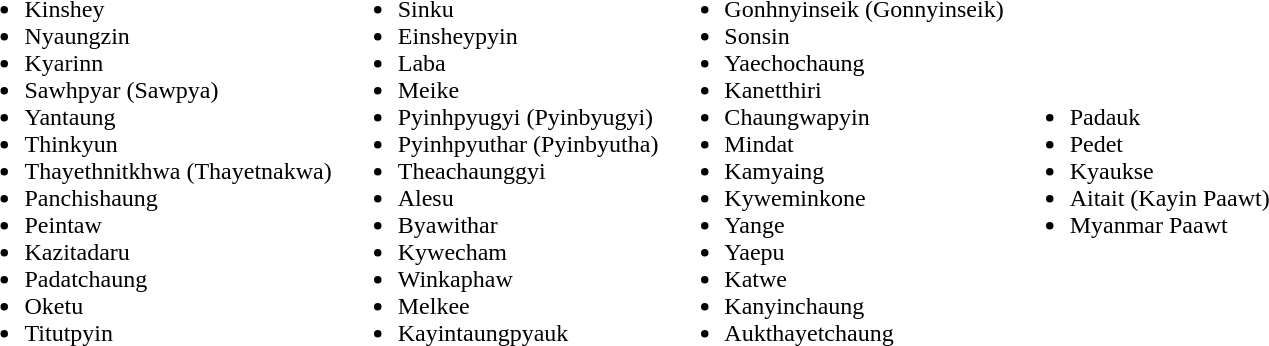<table>
<tr>
<td><br><ul><li>Kinshey</li><li>Nyaungzin</li><li>Kyarinn</li><li>Sawhpyar (Sawpya)</li><li>Yantaung</li><li>Thinkyun</li><li>Thayethnitkhwa (Thayetnakwa)</li><li>Panchishaung</li><li>Peintaw</li><li>Kazitadaru</li><li>Padatchaung</li><li>Oketu</li><li>Titutpyin</li></ul></td>
<td><br><ul><li>Sinku</li><li>Einsheypyin</li><li>Laba</li><li>Meike</li><li>Pyinhpyugyi (Pyinbyugyi)</li><li>Pyinhpyuthar (Pyinbyutha)</li><li>Theachaunggyi</li><li>Alesu</li><li>Byawithar</li><li>Kywecham</li><li>Winkaphaw</li><li>Melkee</li><li>Kayintaungpyauk</li></ul></td>
<td><br><ul><li>Gonhnyinseik (Gonnyinseik)</li><li>Sonsin</li><li>Yaechochaung</li><li>Kanetthiri</li><li>Chaungwapyin</li><li>Mindat</li><li>Kamyaing</li><li>Kyweminkone</li><li>Yange</li><li>Yaepu</li><li>Katwe</li><li>Kanyinchaung</li><li>Aukthayetchaung</li></ul></td>
<td><br><ul><li>Padauk</li><li>Pedet</li><li>Kyaukse</li><li>Aitait (Kayin Paawt)</li><li>Myanmar Paawt</li></ul></td>
</tr>
</table>
